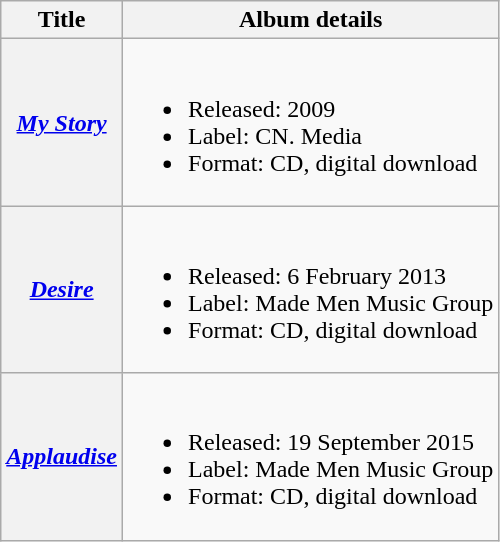<table class="wikitable plainrowheaders">
<tr>
<th scope="col">Title</th>
<th scope="col">Album details</th>
</tr>
<tr>
<th scope="row"><em><a href='#'>My Story</a></em></th>
<td><br><ul><li>Released: 2009</li><li>Label: CN. Media</li><li>Format: CD, digital download</li></ul></td>
</tr>
<tr>
<th scope="row"><em><a href='#'>Desire</a></em></th>
<td><br><ul><li>Released: 6 February 2013</li><li>Label: Made Men Music Group</li><li>Format: CD, digital download</li></ul></td>
</tr>
<tr>
<th scope="row"><em><a href='#'>Applaudise</a></em></th>
<td><br><ul><li>Released: 19 September 2015</li><li>Label: Made Men Music Group</li><li>Format: CD, digital download</li></ul></td>
</tr>
</table>
